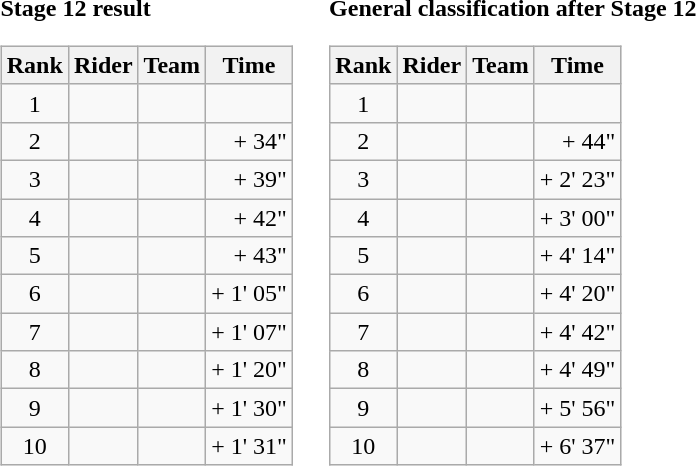<table>
<tr>
<td><strong>Stage 12 result</strong><br><table class="wikitable">
<tr>
<th scope="col">Rank</th>
<th scope="col">Rider</th>
<th scope="col">Team</th>
<th scope="col">Time</th>
</tr>
<tr>
<td style="text-align:center;">1</td>
<td></td>
<td></td>
<td style="text-align:right;"></td>
</tr>
<tr>
<td style="text-align:center;">2</td>
<td></td>
<td></td>
<td style="text-align:right;">+ 34"</td>
</tr>
<tr>
<td style="text-align:center;">3</td>
<td></td>
<td></td>
<td style="text-align:right;">+ 39"</td>
</tr>
<tr>
<td style="text-align:center;">4</td>
<td></td>
<td></td>
<td style="text-align:right;">+ 42"</td>
</tr>
<tr>
<td style="text-align:center;">5</td>
<td></td>
<td></td>
<td style="text-align:right;">+ 43"</td>
</tr>
<tr>
<td style="text-align:center;">6</td>
<td></td>
<td></td>
<td style="text-align:right;">+ 1' 05"</td>
</tr>
<tr>
<td style="text-align:center;">7</td>
<td></td>
<td></td>
<td style="text-align:right;">+ 1' 07"</td>
</tr>
<tr>
<td style="text-align:center;">8</td>
<td></td>
<td></td>
<td style="text-align:right;">+ 1' 20"</td>
</tr>
<tr>
<td style="text-align:center;">9</td>
<td></td>
<td></td>
<td style="text-align:right;">+ 1' 30"</td>
</tr>
<tr>
<td style="text-align:center;">10</td>
<td></td>
<td></td>
<td style="text-align:right;">+ 1' 31"</td>
</tr>
</table>
</td>
<td></td>
<td><strong>General classification after Stage 12</strong><br><table class="wikitable">
<tr>
<th scope="col">Rank</th>
<th scope="col">Rider</th>
<th scope="col">Team</th>
<th scope="col">Time</th>
</tr>
<tr>
<td style="text-align:center;">1</td>
<td></td>
<td></td>
<td style="text-align:right;"></td>
</tr>
<tr>
<td style="text-align:center;">2</td>
<td></td>
<td></td>
<td style="text-align:right;">+ 44"</td>
</tr>
<tr>
<td style="text-align:center;">3</td>
<td></td>
<td></td>
<td style="text-align:right;">+ 2' 23"</td>
</tr>
<tr>
<td style="text-align:center;">4</td>
<td></td>
<td></td>
<td style="text-align:right;">+ 3' 00"</td>
</tr>
<tr>
<td style="text-align:center;">5</td>
<td></td>
<td></td>
<td style="text-align:right;">+ 4' 14"</td>
</tr>
<tr>
<td style="text-align:center;">6</td>
<td></td>
<td></td>
<td style="text-align:right;">+ 4' 20"</td>
</tr>
<tr>
<td style="text-align:center;">7</td>
<td></td>
<td></td>
<td style="text-align:right;">+ 4' 42"</td>
</tr>
<tr>
<td style="text-align:center;">8</td>
<td></td>
<td></td>
<td style="text-align:right;">+ 4' 49"</td>
</tr>
<tr>
<td style="text-align:center;">9</td>
<td></td>
<td></td>
<td style="text-align:right;">+ 5' 56"</td>
</tr>
<tr>
<td style="text-align:center;">10</td>
<td></td>
<td></td>
<td style="text-align:right;">+ 6' 37"</td>
</tr>
</table>
</td>
</tr>
</table>
